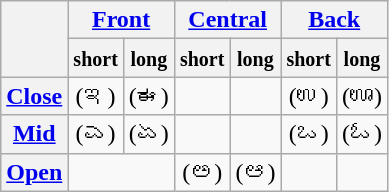<table class="wikitable" style=text-align:center>
<tr>
<th rowspan="2"></th>
<th colspan="2"><a href='#'>Front</a></th>
<th colspan="2"><a href='#'>Central</a></th>
<th colspan="2"><a href='#'>Back</a></th>
</tr>
<tr>
<th><small>short</small></th>
<th><small>long</small></th>
<th><small>short</small></th>
<th><small>long</small></th>
<th><small>short</small></th>
<th><small>long</small></th>
</tr>
<tr style="text-align: center;">
<th><a href='#'>Close</a></th>
<td> (ಇ)</td>
<td> (ಈ)</td>
<td></td>
<td></td>
<td> (ಉ)</td>
<td> (ಊ)</td>
</tr>
<tr style="text-align: center;">
<th><a href='#'>Mid</a></th>
<td> (ಎ)</td>
<td> (ಏ)</td>
<td></td>
<td></td>
<td> (ಒ)</td>
<td> (ಓ)</td>
</tr>
<tr style="text-align: center;">
<th><a href='#'>Open</a></th>
<td colspan="2"></td>
<td> (ಅ)</td>
<td> (ಆ)</td>
<td></td>
<td></td>
</tr>
</table>
